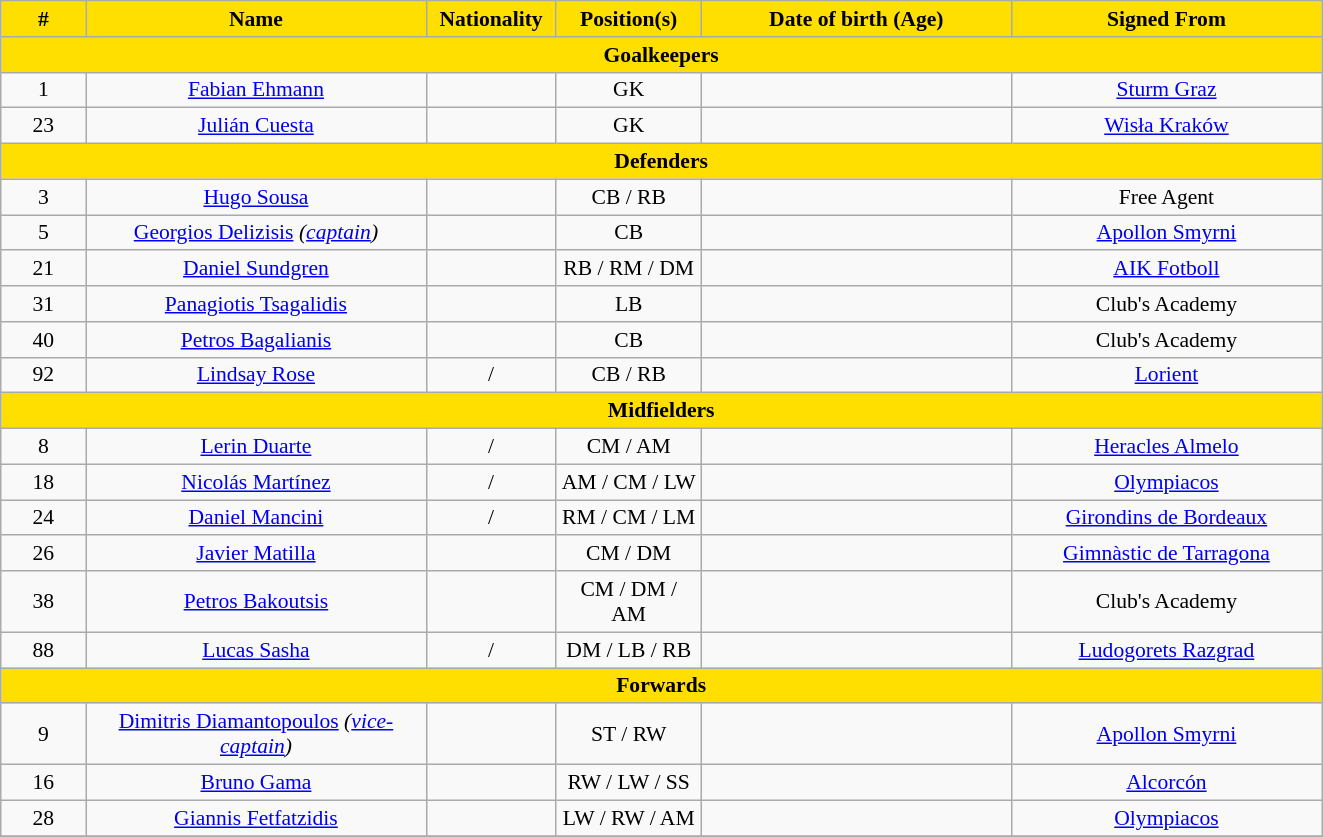<table class="wikitable" style="text-align:center; font-size:90%;">
<tr>
<th style="background:#FFDF00; color:black; text-align:center;"; width=50>#</th>
<th style="background:#FFDF00; color:black; text-align:center;"; width=220>Name</th>
<th style="background:#FFDF00; color:black; text-align:center;"; width=80>Nationality</th>
<th style="background:#FFDF00; color:black; text-align:center;"; width=90>Position(s)</th>
<th style="background:#FFDF00; color:black; text-align:center;"; width=200>Date of birth (Age)</th>
<th style="background:#FFDF00; color:black; text-align:center;"; width=200>Signed From</th>
</tr>
<tr>
<th colspan="6" style="background:#FFDF00; color:black; text-align:center"><strong>Goalkeepers</strong></th>
</tr>
<tr>
<td>1</td>
<td><a href='#'>Fabian Ehmann</a></td>
<td></td>
<td>GK</td>
<td></td>
<td> <a href='#'>Sturm Graz</a></td>
</tr>
<tr>
<td>23</td>
<td><a href='#'>Julián Cuesta</a></td>
<td></td>
<td>GK</td>
<td></td>
<td> <a href='#'>Wisła Kraków</a></td>
</tr>
<tr>
<th colspan="6" style="background:#FFDF00; color:black; text-align:center"><strong>Defenders</strong></th>
</tr>
<tr>
<td>3</td>
<td><a href='#'>Hugo Sousa</a></td>
<td></td>
<td>CB / RB</td>
<td></td>
<td>Free Agent</td>
</tr>
<tr>
<td>5</td>
<td><a href='#'>Georgios Delizisis</a> <em>(<a href='#'>captain</a>)</em></td>
<td></td>
<td>CB</td>
<td></td>
<td> <a href='#'>Apollon Smyrni</a></td>
</tr>
<tr>
<td>21</td>
<td><a href='#'>Daniel Sundgren</a></td>
<td></td>
<td>RB / RM / DM</td>
<td></td>
<td> <a href='#'>AIK Fotboll</a></td>
</tr>
<tr>
<td>31</td>
<td><a href='#'>Panagiotis Tsagalidis</a></td>
<td></td>
<td>LB</td>
<td></td>
<td>Club's Academy</td>
</tr>
<tr>
<td>40</td>
<td><a href='#'>Petros Bagalianis</a></td>
<td></td>
<td>CB</td>
<td></td>
<td>Club's Academy</td>
</tr>
<tr>
<td>92</td>
<td><a href='#'>Lindsay Rose</a></td>
<td> / </td>
<td>CB / RB</td>
<td></td>
<td> <a href='#'>Lorient</a></td>
</tr>
<tr>
<th colspan="6" style="background:#FFDF00; color:black; text-align:center"><strong>Midfielders</strong></th>
</tr>
<tr>
<td>8</td>
<td><a href='#'>Lerin Duarte</a></td>
<td> / </td>
<td>CM / AM</td>
<td></td>
<td> <a href='#'>Heracles Almelo</a></td>
</tr>
<tr>
<td>18</td>
<td><a href='#'>Nicolás Martínez</a></td>
<td> / </td>
<td>AM / CM / LW</td>
<td></td>
<td> <a href='#'>Olympiacos</a></td>
</tr>
<tr>
<td>24</td>
<td><a href='#'>Daniel Mancini</a></td>
<td> / </td>
<td>RM / CM / LM</td>
<td></td>
<td> <a href='#'>Girondins de Bordeaux</a></td>
</tr>
<tr>
<td>26</td>
<td><a href='#'>Javier Matilla</a></td>
<td></td>
<td>CM / DM</td>
<td></td>
<td> <a href='#'>Gimnàstic de Tarragona</a></td>
</tr>
<tr>
<td>38</td>
<td><a href='#'>Petros Bakoutsis</a></td>
<td></td>
<td>CM / DM / AM</td>
<td></td>
<td>Club's Academy</td>
</tr>
<tr>
<td>88</td>
<td><a href='#'>Lucas Sasha</a></td>
<td> / </td>
<td>DM / LB / RB</td>
<td></td>
<td> <a href='#'>Ludogorets Razgrad</a></td>
</tr>
<tr>
<th colspan="6" style="background:#FFDF00; color:black; text-align:center"><strong>Forwards</strong></th>
</tr>
<tr>
<td>9</td>
<td><a href='#'>Dimitris Diamantopoulos</a> <em>(<a href='#'>vice-captain</a>)</em></td>
<td></td>
<td>ST / RW</td>
<td></td>
<td> <a href='#'>Apollon Smyrni</a></td>
</tr>
<tr>
<td>16</td>
<td><a href='#'>Bruno Gama</a></td>
<td></td>
<td>RW / LW / SS</td>
<td></td>
<td> <a href='#'>Alcorcón</a></td>
</tr>
<tr>
<td>28</td>
<td><a href='#'>Giannis Fetfatzidis</a></td>
<td></td>
<td>LW / RW / AM</td>
<td></td>
<td> <a href='#'>Olympiacos</a></td>
</tr>
<tr>
</tr>
</table>
